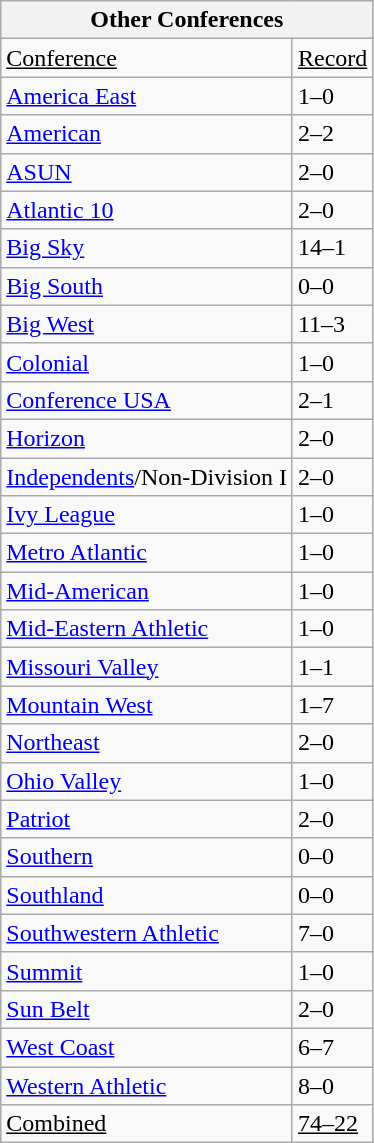<table class="wikitable">
<tr>
<th colspan="2">Other Conferences</th>
</tr>
<tr>
<td><u>Conference</u></td>
<td><u>Record</u></td>
</tr>
<tr>
<td><a href='#'>America East</a></td>
<td>1–0</td>
</tr>
<tr>
<td><a href='#'>American</a></td>
<td>2–2</td>
</tr>
<tr>
<td><a href='#'>ASUN</a></td>
<td>2–0</td>
</tr>
<tr>
<td><a href='#'>Atlantic 10</a></td>
<td>2–0</td>
</tr>
<tr>
<td><a href='#'>Big Sky</a></td>
<td>14–1</td>
</tr>
<tr>
<td><a href='#'>Big South</a></td>
<td>0–0</td>
</tr>
<tr>
<td><a href='#'>Big West</a></td>
<td>11–3</td>
</tr>
<tr>
<td><a href='#'>Colonial</a></td>
<td>1–0</td>
</tr>
<tr>
<td><a href='#'>Conference USA</a></td>
<td>2–1</td>
</tr>
<tr>
<td><a href='#'>Horizon</a></td>
<td>2–0</td>
</tr>
<tr>
<td><a href='#'>Independents</a>/Non-Division I</td>
<td>2–0</td>
</tr>
<tr>
<td><a href='#'>Ivy League</a></td>
<td>1–0</td>
</tr>
<tr>
<td><a href='#'>Metro Atlantic</a></td>
<td>1–0</td>
</tr>
<tr>
<td><a href='#'>Mid-American</a></td>
<td>1–0</td>
</tr>
<tr>
<td><a href='#'>Mid-Eastern Athletic</a></td>
<td>1–0</td>
</tr>
<tr>
<td><a href='#'>Missouri Valley</a></td>
<td>1–1</td>
</tr>
<tr>
<td><a href='#'>Mountain West</a></td>
<td>1–7</td>
</tr>
<tr>
<td><a href='#'>Northeast</a></td>
<td>2–0</td>
</tr>
<tr>
<td><a href='#'>Ohio Valley</a></td>
<td>1–0</td>
</tr>
<tr>
<td><a href='#'>Patriot</a></td>
<td>2–0</td>
</tr>
<tr>
<td><a href='#'>Southern</a></td>
<td>0–0</td>
</tr>
<tr>
<td><a href='#'>Southland</a></td>
<td>0–0</td>
</tr>
<tr>
<td><a href='#'>Southwestern Athletic</a></td>
<td>7–0</td>
</tr>
<tr>
<td><a href='#'>Summit</a></td>
<td>1–0</td>
</tr>
<tr>
<td><a href='#'>Sun Belt</a></td>
<td>2–0</td>
</tr>
<tr>
<td><a href='#'>West Coast</a></td>
<td>6–7</td>
</tr>
<tr>
<td><a href='#'>Western Athletic</a></td>
<td>8–0</td>
</tr>
<tr>
<td><u>Combined</u></td>
<td><u>74–22</u></td>
</tr>
</table>
